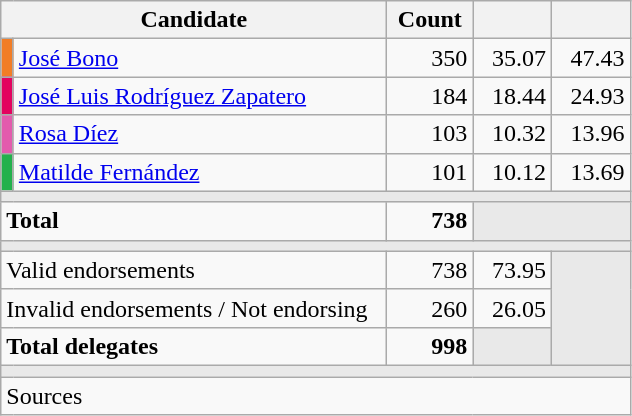<table class="wikitable" style="text-align:right;">
<tr>
<th colspan="2" width="250">Candidate</th>
<th width="50">Count</th>
<th width="45"></th>
<th width="45"></th>
</tr>
<tr>
<td width="1" style="color:inherit;background:#F27D26"></td>
<td align="left"><a href='#'>José Bono</a></td>
<td>350</td>
<td>35.07</td>
<td>47.43</td>
</tr>
<tr>
<td style="color:inherit;background:#E3035F"></td>
<td align="left"><a href='#'>José Luis Rodríguez Zapatero</a></td>
<td>184</td>
<td>18.44</td>
<td>24.93</td>
</tr>
<tr>
<td style="color:inherit;background:#E35BAD"></td>
<td align="left"><a href='#'>Rosa Díez</a></td>
<td>103</td>
<td>10.32</td>
<td>13.96</td>
</tr>
<tr>
<td style="color:inherit;background:#22B14C"></td>
<td align="left"><a href='#'>Matilde Fernández</a></td>
<td>101</td>
<td>10.12</td>
<td>13.69</td>
</tr>
<tr>
<td colspan="5" bgcolor="#E9E9E9"></td>
</tr>
<tr style="font-weight:bold;">
<td align="left" colspan="2">Total</td>
<td>738</td>
<td bgcolor="#E9E9E9" colspan="2"></td>
</tr>
<tr>
<td colspan="5" bgcolor="#E9E9E9"></td>
</tr>
<tr>
<td align="left" colspan="2">Valid endorsements</td>
<td>738</td>
<td>73.95</td>
<td rowspan="3" bgcolor="#E9E9E9"></td>
</tr>
<tr>
<td align="left" colspan="2">Invalid endorsements / Not endorsing</td>
<td>260</td>
<td>26.05</td>
</tr>
<tr style="font-weight:bold;">
<td align="left" colspan="2">Total delegates</td>
<td>998</td>
<td bgcolor="#E9E9E9"></td>
</tr>
<tr>
<td colspan="5" bgcolor="#E9E9E9"></td>
</tr>
<tr>
<td align="left" colspan="5">Sources</td>
</tr>
</table>
